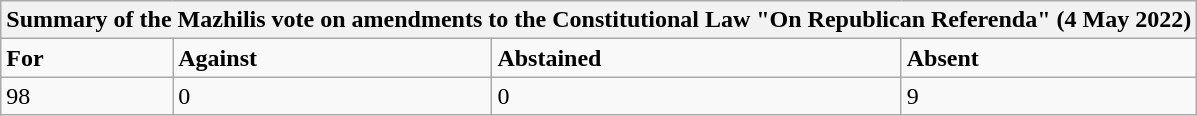<table class="wikitable">
<tr>
<th colspan="4">Summary of the Mazhilis vote on amendments to the Constitutional Law "On Republican Referenda" (4 May 2022)</th>
</tr>
<tr>
<td><strong>For</strong></td>
<td><strong>Against</strong></td>
<td><strong>Abstained</strong></td>
<td><strong>Absent</strong></td>
</tr>
<tr>
<td>98</td>
<td>0</td>
<td>0</td>
<td>9</td>
</tr>
</table>
